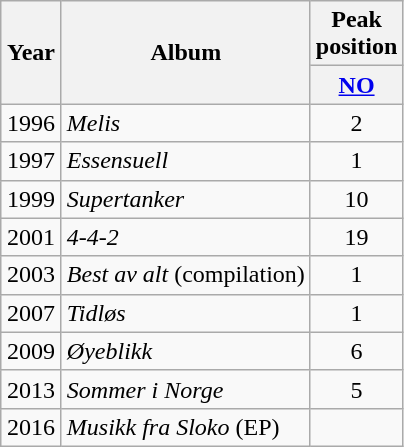<table class="wikitable">
<tr>
<th width="33" rowspan="2" style="text-align:center;">Year</th>
<th rowspan="2">Album</th>
<th colspan="1">Peak <br>position</th>
</tr>
<tr>
<th align="center"><a href='#'>NO</a><small><br></small></th>
</tr>
<tr>
<td align="center">1996</td>
<td><em>Melis</em></td>
<td align="center">2</td>
</tr>
<tr>
<td align="center">1997</td>
<td><em>Essensuell</em></td>
<td align="center">1</td>
</tr>
<tr>
<td align="center">1999</td>
<td><em>Supertanker</em></td>
<td align="center">10</td>
</tr>
<tr>
<td align="center">2001</td>
<td><em>4-4-2</em></td>
<td align="center">19</td>
</tr>
<tr>
<td align="center">2003</td>
<td><em>Best av alt</em> (compilation)</td>
<td align="center">1</td>
</tr>
<tr>
<td align="center">2007</td>
<td><em>Tidløs</em></td>
<td align="center">1</td>
</tr>
<tr>
<td align="center">2009</td>
<td><em>Øyeblikk</em></td>
<td align="center">6</td>
</tr>
<tr>
<td align="center">2013</td>
<td><em>Sommer i Norge</em></td>
<td align="center">5</td>
</tr>
<tr>
<td align="center">2016</td>
<td><em>Musikk fra Sloko</em> (EP)</td>
<td align="center"></td>
</tr>
</table>
